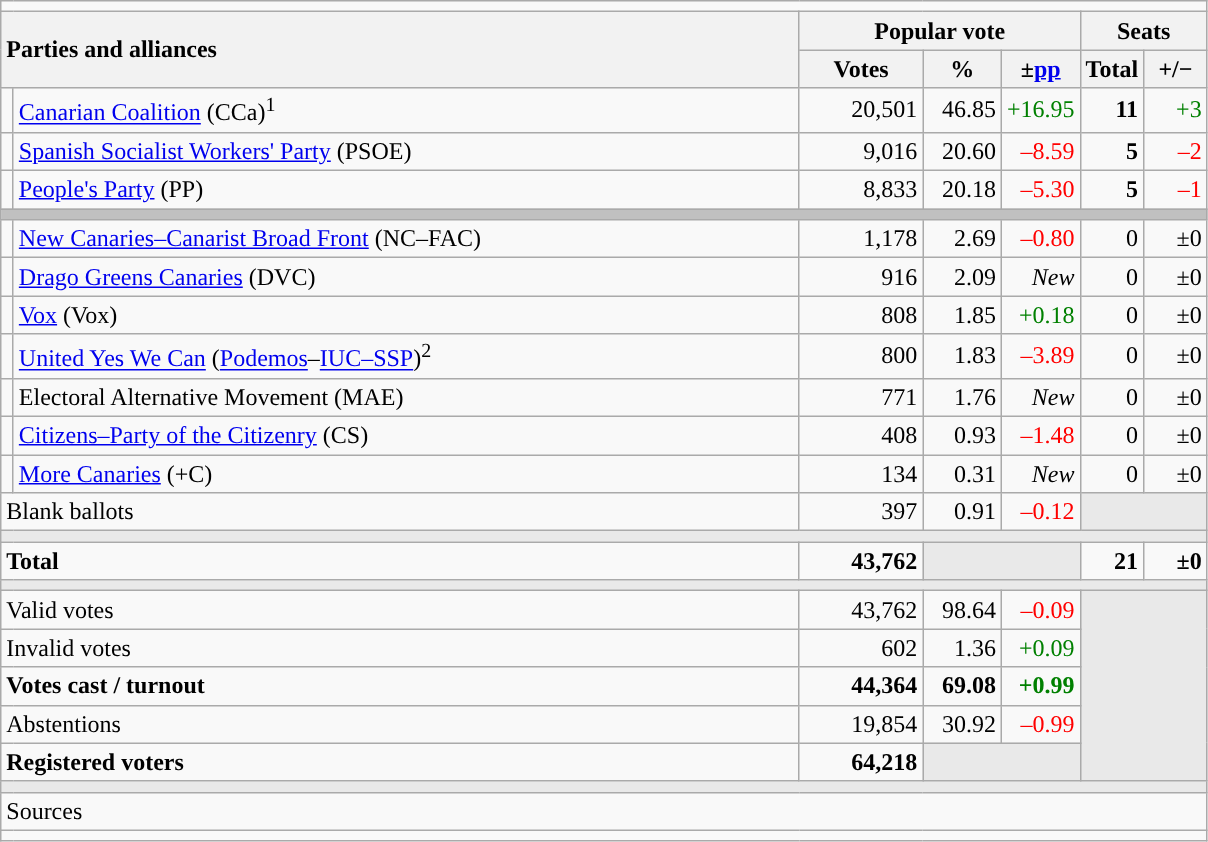<table class="wikitable" style="text-align:right;">
<tr>
<td colspan="7"></td>
</tr>
<tr>
<th style="text-align:left;" rowspan="2" colspan="2" width="525">Parties and alliances</th>
<th colspan="3">Popular vote</th>
<th colspan="2">Seats</th>
</tr>
<tr>
<th width="75">Votes</th>
<th width="45">%</th>
<th width="45">±<a href='#'>pp</a></th>
<th width="35">Total</th>
<th width="35">+/−</th>
</tr>
<tr>
<td width="1" style="color:inherit;background:"></td>
<td align="left"><a href='#'>Canarian Coalition</a> (CCa)<sup>1</sup></td>
<td>20,501</td>
<td>46.85</td>
<td style="color:green;">+16.95</td>
<td><strong>11</strong></td>
<td style="color:green;">+3</td>
</tr>
<tr>
<td style="color:inherit;background:"></td>
<td align="left"><a href='#'>Spanish Socialist Workers' Party</a> (PSOE)</td>
<td>9,016</td>
<td>20.60</td>
<td style="color:red;">–8.59</td>
<td><strong>5</strong></td>
<td style="color:red;">–2</td>
</tr>
<tr>
<td style="color:inherit;background:"></td>
<td align="left"><a href='#'>People's Party</a> (PP)</td>
<td>8,833</td>
<td>20.18</td>
<td style="color:red;">–5.30</td>
<td><strong>5</strong></td>
<td style="color:red;">–1</td>
</tr>
<tr>
<td colspan="7" bgcolor="#C0C0C0"></td>
</tr>
<tr>
<td style="color:inherit;background:"></td>
<td align="left"><a href='#'>New Canaries–Canarist Broad Front</a> (NC–FAC)</td>
<td>1,178</td>
<td>2.69</td>
<td style="color:red;">–0.80</td>
<td>0</td>
<td>±0</td>
</tr>
<tr>
<td style="color:inherit;background:"></td>
<td align="left"><a href='#'>Drago Greens Canaries</a> (DVC)</td>
<td>916</td>
<td>2.09</td>
<td><em>New</em></td>
<td>0</td>
<td>±0</td>
</tr>
<tr>
<td style="color:inherit;background:"></td>
<td align="left"><a href='#'>Vox</a> (Vox)</td>
<td>808</td>
<td>1.85</td>
<td style="color:green;">+0.18</td>
<td>0</td>
<td>±0</td>
</tr>
<tr>
<td style="color:inherit;background:"></td>
<td align="left"><a href='#'>United Yes We Can</a> (<a href='#'>Podemos</a>–<a href='#'>IUC–SSP</a>)<sup>2</sup></td>
<td>800</td>
<td>1.83</td>
<td style="color:red;">–3.89</td>
<td>0</td>
<td>±0</td>
</tr>
<tr>
<td style="color:inherit;background:"></td>
<td align="left">Electoral Alternative Movement (MAE)</td>
<td>771</td>
<td>1.76</td>
<td><em>New</em></td>
<td>0</td>
<td>±0</td>
</tr>
<tr>
<td style="color:inherit;background:"></td>
<td align="left"><a href='#'>Citizens–Party of the Citizenry</a> (CS)</td>
<td>408</td>
<td>0.93</td>
<td style="color:red;">–1.48</td>
<td>0</td>
<td>±0</td>
</tr>
<tr>
<td style="color:inherit;background:"></td>
<td align="left"><a href='#'>More Canaries</a> (+C)</td>
<td>134</td>
<td>0.31</td>
<td><em>New</em></td>
<td>0</td>
<td>±0</td>
</tr>
<tr>
<td align="left" colspan="2">Blank ballots</td>
<td>397</td>
<td>0.91</td>
<td style="color:red;">–0.12</td>
<td bgcolor="#E9E9E9" colspan="2"></td>
</tr>
<tr>
<td colspan="7" bgcolor="#E9E9E9"></td>
</tr>
<tr style="font-weight:bold;">
<td align="left" colspan="2">Total</td>
<td>43,762</td>
<td bgcolor="#E9E9E9" colspan="2"></td>
<td>21</td>
<td>±0</td>
</tr>
<tr>
<td colspan="7" bgcolor="#E9E9E9"></td>
</tr>
<tr>
<td align="left" colspan="2">Valid votes</td>
<td>43,762</td>
<td>98.64</td>
<td style="color:red;">–0.09</td>
<td bgcolor="#E9E9E9" colspan="2" rowspan="5"></td>
</tr>
<tr>
<td align="left" colspan="2">Invalid votes</td>
<td>602</td>
<td>1.36</td>
<td style="color:green;">+0.09</td>
</tr>
<tr style="font-weight:bold;">
<td align="left" colspan="2">Votes cast / turnout</td>
<td>44,364</td>
<td>69.08</td>
<td style="color:green;">+0.99</td>
</tr>
<tr>
<td align="left" colspan="2">Abstentions</td>
<td>19,854</td>
<td>30.92</td>
<td style="color:red;">–0.99</td>
</tr>
<tr style="font-weight:bold;">
<td align="left" colspan="2">Registered voters</td>
<td>64,218</td>
<td bgcolor="#E9E9E9" colspan="2"></td>
</tr>
<tr>
<td colspan="7" bgcolor="#E9E9E9"></td>
</tr>
<tr>
<td align="left" colspan="7">Sources</td>
</tr>
<tr>
<td colspan="7" style="text-align:left; max-width:790px;"></td>
</tr>
</table>
